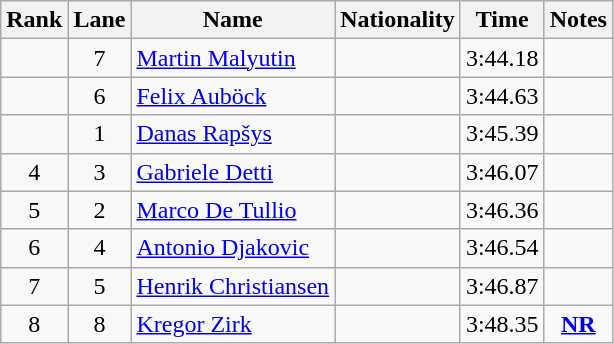<table class="wikitable sortable" style="text-align:center">
<tr>
<th>Rank</th>
<th>Lane</th>
<th>Name</th>
<th>Nationality</th>
<th>Time</th>
<th>Notes</th>
</tr>
<tr>
<td></td>
<td>7</td>
<td align=left><a href='#'>Martin Malyutin</a></td>
<td align=left></td>
<td>3:44.18</td>
<td></td>
</tr>
<tr>
<td></td>
<td>6</td>
<td align=left><a href='#'>Felix Auböck</a></td>
<td align=left></td>
<td>3:44.63</td>
<td></td>
</tr>
<tr>
<td></td>
<td>1</td>
<td align=left><a href='#'>Danas Rapšys</a></td>
<td align=left></td>
<td>3:45.39</td>
<td></td>
</tr>
<tr>
<td>4</td>
<td>3</td>
<td align=left><a href='#'>Gabriele Detti</a></td>
<td align=left></td>
<td>3:46.07</td>
<td></td>
</tr>
<tr>
<td>5</td>
<td>2</td>
<td align=left><a href='#'>Marco De Tullio</a></td>
<td align=left></td>
<td>3:46.36</td>
<td></td>
</tr>
<tr>
<td>6</td>
<td>4</td>
<td align=left><a href='#'>Antonio Djakovic</a></td>
<td align=left></td>
<td>3:46.54</td>
<td></td>
</tr>
<tr>
<td>7</td>
<td>5</td>
<td align=left><a href='#'>Henrik Christiansen</a></td>
<td align=left></td>
<td>3:46.87</td>
<td></td>
</tr>
<tr>
<td>8</td>
<td>8</td>
<td align=left><a href='#'>Kregor Zirk</a></td>
<td align=left></td>
<td>3:48.35</td>
<td><strong><a href='#'>NR</a></strong></td>
</tr>
</table>
